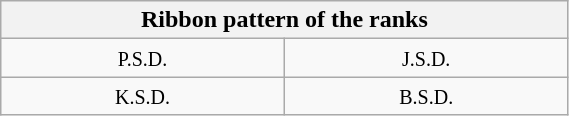<table align=center class=wikitable width=30%>
<tr>
<th Colspan=3>Ribbon pattern of the ranks</th>
</tr>
<tr>
<td width=33% style="vertical-align:top;text-align:center;"><small>P.S.D.</small></td>
<td width=33% style="vertical-align:top;text-align:center;"><small>J.S.D.</small></td>
</tr>
<tr>
<td width=33% style="vertical-align:top;text-align:center;"><small>K.S.D.</small></td>
<td width=33% style="vertical-align:top;text-align:center;"><small>B.S.D.</small></td>
</tr>
</table>
